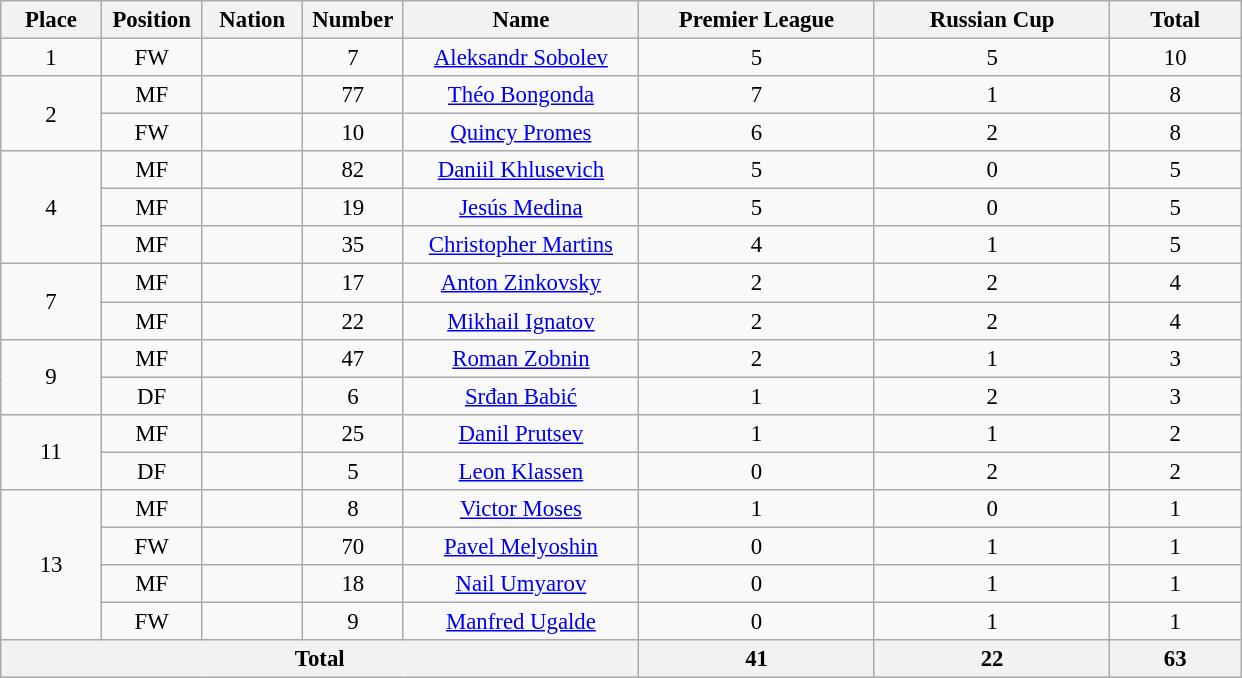<table class="wikitable" style="font-size: 95%; text-align: center;">
<tr>
<th width=60>Place</th>
<th width=60>Position</th>
<th width=60>Nation</th>
<th width=60>Number</th>
<th width=150>Name</th>
<th width=150>Premier League</th>
<th width=150>Russian Cup</th>
<th width=80>Total</th>
</tr>
<tr>
<td>1</td>
<td>FW</td>
<td></td>
<td>7</td>
<td><a href='#'>Aleksandr Sobolev</a></td>
<td>5</td>
<td>5</td>
<td>10</td>
</tr>
<tr>
<td rowspan="2">2</td>
<td>MF</td>
<td></td>
<td>77</td>
<td><a href='#'>Théo Bongonda</a></td>
<td>7</td>
<td>1</td>
<td>8</td>
</tr>
<tr>
<td>FW</td>
<td></td>
<td>10</td>
<td><a href='#'>Quincy Promes</a></td>
<td>6</td>
<td>2</td>
<td>8</td>
</tr>
<tr>
<td rowspan="3">4</td>
<td>MF</td>
<td></td>
<td>82</td>
<td><a href='#'>Daniil Khlusevich</a></td>
<td>5</td>
<td>0</td>
<td>5</td>
</tr>
<tr>
<td>MF</td>
<td></td>
<td>19</td>
<td><a href='#'>Jesús Medina</a></td>
<td>5</td>
<td>0</td>
<td>5</td>
</tr>
<tr>
<td>MF</td>
<td></td>
<td>35</td>
<td><a href='#'>Christopher Martins</a></td>
<td>4</td>
<td>1</td>
<td>5</td>
</tr>
<tr>
<td rowspan="2">7</td>
<td>MF</td>
<td></td>
<td>17</td>
<td><a href='#'>Anton Zinkovsky</a></td>
<td>2</td>
<td>2</td>
<td>4</td>
</tr>
<tr>
<td>MF</td>
<td></td>
<td>22</td>
<td><a href='#'>Mikhail Ignatov</a></td>
<td>2</td>
<td>2</td>
<td>4</td>
</tr>
<tr>
<td rowspan="2">9</td>
<td>MF</td>
<td></td>
<td>47</td>
<td><a href='#'>Roman Zobnin</a></td>
<td>2</td>
<td>1</td>
<td>3</td>
</tr>
<tr>
<td>DF</td>
<td></td>
<td>6</td>
<td><a href='#'>Srđan Babić</a></td>
<td>1</td>
<td>2</td>
<td>3</td>
</tr>
<tr>
<td rowspan="2">11</td>
<td>MF</td>
<td></td>
<td>25</td>
<td><a href='#'>Danil Prutsev</a></td>
<td>1</td>
<td>1</td>
<td>2</td>
</tr>
<tr>
<td>DF</td>
<td></td>
<td>5</td>
<td><a href='#'>Leon Klassen</a></td>
<td>0</td>
<td>2</td>
<td>2</td>
</tr>
<tr>
<td rowspan="4">13</td>
<td>MF</td>
<td></td>
<td>8</td>
<td><a href='#'>Victor Moses</a></td>
<td>1</td>
<td>0</td>
<td>1</td>
</tr>
<tr>
<td>FW</td>
<td></td>
<td>70</td>
<td><a href='#'>Pavel Melyoshin</a></td>
<td>0</td>
<td>1</td>
<td>1</td>
</tr>
<tr>
<td>MF</td>
<td></td>
<td>18</td>
<td><a href='#'>Nail Umyarov</a></td>
<td>0</td>
<td>1</td>
<td>1</td>
</tr>
<tr>
<td>FW</td>
<td></td>
<td>9</td>
<td><a href='#'>Manfred Ugalde</a></td>
<td>0</td>
<td>1</td>
<td>1</td>
</tr>
<tr>
<th colspan=5>Total</th>
<th>41</th>
<th>22</th>
<th>63</th>
</tr>
</table>
